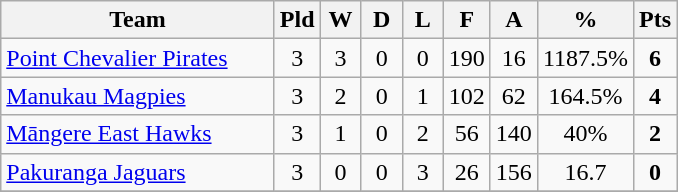<table class="wikitable" style="text-align:center;">
<tr>
<th width=175>Team</th>
<th width=20 abbr="Played">Pld</th>
<th width=20 abbr="Won">W</th>
<th width=20 abbr="Drawn">D</th>
<th width=20 abbr="Lost">L</th>
<th width=20 abbr="For">F</th>
<th width=20 abbr="Against">A</th>
<th width=20 abbr="Points">%</th>
<th width=20 abbr="Points">Pts</th>
</tr>
<tr>
<td style="text-align:left;"><a href='#'>Point Chevalier Pirates</a></td>
<td>3</td>
<td>3</td>
<td>0</td>
<td>0</td>
<td>190</td>
<td>16</td>
<td>1187.5%</td>
<td><strong>6</strong></td>
</tr>
<tr>
<td style="text-align:left;"><a href='#'>Manukau Magpies</a></td>
<td>3</td>
<td>2</td>
<td>0</td>
<td>1</td>
<td>102</td>
<td>62</td>
<td>164.5%</td>
<td><strong>4</strong></td>
</tr>
<tr>
<td style="text-align:left;"><a href='#'>Māngere East Hawks</a></td>
<td>3</td>
<td>1</td>
<td>0</td>
<td>2</td>
<td>56</td>
<td>140</td>
<td>40%</td>
<td><strong>2</strong></td>
</tr>
<tr>
<td style="text-align:left;"><a href='#'>Pakuranga Jaguars</a></td>
<td>3</td>
<td>0</td>
<td>0</td>
<td>3</td>
<td>26</td>
<td>156</td>
<td>16.7</td>
<td><strong>0</strong></td>
</tr>
<tr>
</tr>
</table>
